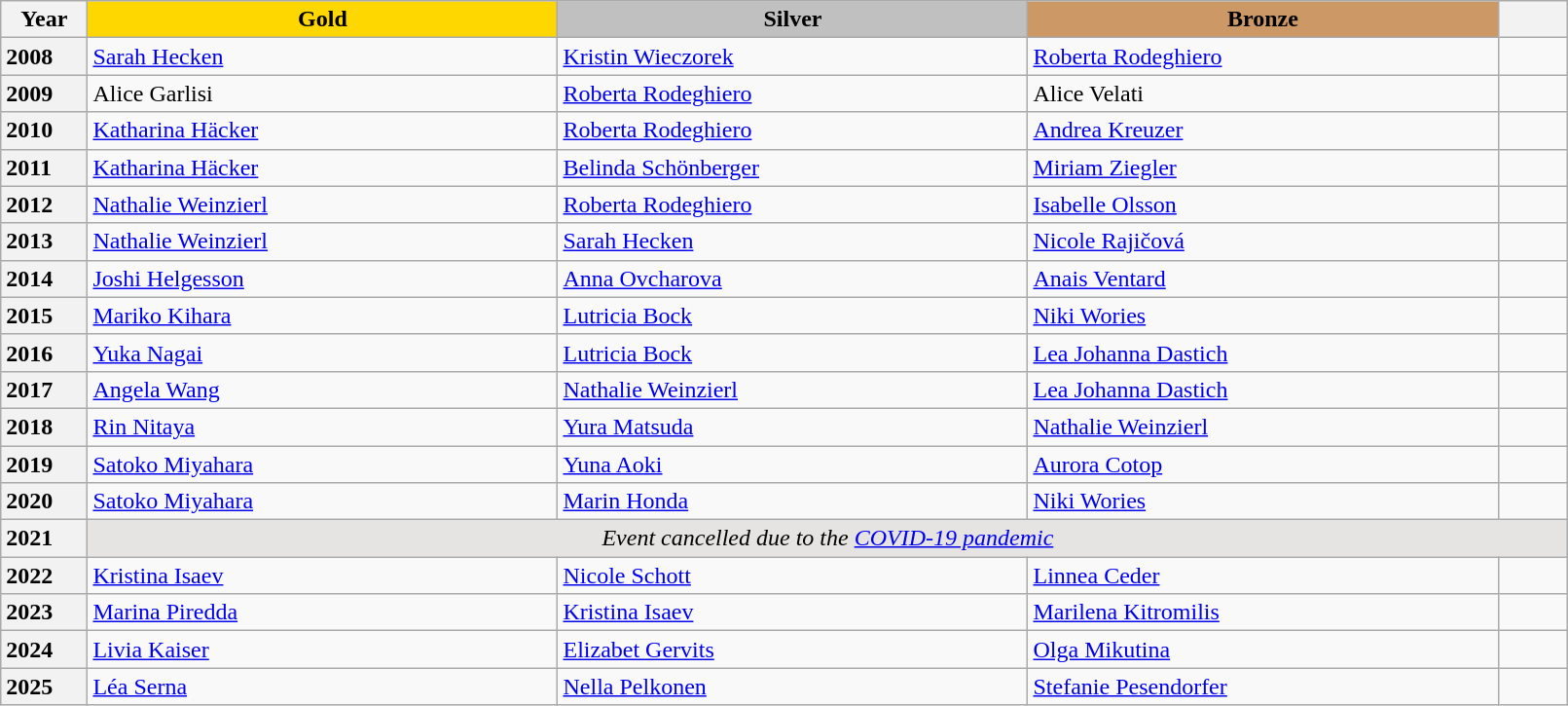<table class="wikitable unsortable" style="text-align:left; width:85%">
<tr>
<th scope="col" style="text-align:center">Year</th>
<td scope="col" style="text-align:center; width:30%; background:gold"><strong>Gold</strong></td>
<td scope="col" style="text-align:center; width:30%; background:silver"><strong>Silver</strong></td>
<td scope="col" style="text-align:center; width:30%; background:#c96"><strong>Bronze</strong></td>
<th scope="col" style="text-align:center"></th>
</tr>
<tr>
<th scope="row" style="text-align:left">2008</th>
<td> <a href='#'>Sarah Hecken</a></td>
<td> <a href='#'>Kristin Wieczorek</a></td>
<td> <a href='#'>Roberta Rodeghiero</a></td>
<td></td>
</tr>
<tr>
<th scope="row" style="text-align:left">2009</th>
<td> Alice Garlisi</td>
<td> <a href='#'>Roberta Rodeghiero</a></td>
<td> Alice Velati</td>
<td></td>
</tr>
<tr>
<th scope="row" style="text-align:left">2010</th>
<td> <a href='#'>Katharina Häcker</a></td>
<td> <a href='#'>Roberta Rodeghiero</a></td>
<td> <a href='#'>Andrea Kreuzer</a></td>
<td></td>
</tr>
<tr>
<th scope="row" style="text-align:left">2011</th>
<td> <a href='#'>Katharina Häcker</a></td>
<td> <a href='#'>Belinda Schönberger</a></td>
<td> <a href='#'>Miriam Ziegler</a></td>
<td></td>
</tr>
<tr>
<th scope="row" style="text-align:left">2012</th>
<td> <a href='#'>Nathalie Weinzierl</a></td>
<td> <a href='#'>Roberta Rodeghiero</a></td>
<td> <a href='#'>Isabelle Olsson</a></td>
<td></td>
</tr>
<tr>
<th scope="row" style="text-align:left">2013</th>
<td> <a href='#'>Nathalie Weinzierl</a></td>
<td> <a href='#'>Sarah Hecken</a></td>
<td> <a href='#'>Nicole Rajičová</a></td>
<td></td>
</tr>
<tr>
<th scope="row" style="text-align:left">2014</th>
<td> <a href='#'>Joshi Helgesson</a></td>
<td> <a href='#'>Anna Ovcharova</a></td>
<td> <a href='#'>Anais Ventard</a></td>
<td></td>
</tr>
<tr>
<th scope="row" style="text-align:left">2015</th>
<td> <a href='#'>Mariko Kihara</a></td>
<td> <a href='#'>Lutricia Bock</a></td>
<td> <a href='#'>Niki Wories</a></td>
<td></td>
</tr>
<tr>
<th scope="row" style="text-align:left">2016</th>
<td> <a href='#'>Yuka Nagai</a></td>
<td> <a href='#'>Lutricia Bock</a></td>
<td> <a href='#'>Lea Johanna Dastich</a></td>
<td></td>
</tr>
<tr>
<th scope="row" style="text-align:left">2017</th>
<td> <a href='#'>Angela Wang</a></td>
<td> <a href='#'>Nathalie Weinzierl</a></td>
<td> <a href='#'>Lea Johanna Dastich</a></td>
<td></td>
</tr>
<tr>
<th scope="row" style="text-align:left">2018</th>
<td> <a href='#'>Rin Nitaya</a></td>
<td> <a href='#'>Yura Matsuda</a></td>
<td> <a href='#'>Nathalie Weinzierl</a></td>
<td></td>
</tr>
<tr>
<th scope="row" style="text-align:left">2019</th>
<td> <a href='#'>Satoko Miyahara</a></td>
<td> <a href='#'>Yuna Aoki</a></td>
<td> <a href='#'>Aurora Cotop</a></td>
<td></td>
</tr>
<tr>
<th scope="row" style="text-align:left">2020</th>
<td> <a href='#'>Satoko Miyahara</a></td>
<td> <a href='#'>Marin Honda</a></td>
<td> <a href='#'>Niki Wories</a></td>
<td></td>
</tr>
<tr>
<th scope="row" style="text-align:left">2021</th>
<td colspan="4" align="center" bgcolor="e5e4e2"><em>Event cancelled due to the <a href='#'>COVID-19 pandemic</a></em></td>
</tr>
<tr>
<th scope="row" style="text-align:left">2022</th>
<td> <a href='#'>Kristina Isaev</a></td>
<td> <a href='#'>Nicole Schott</a></td>
<td> <a href='#'>Linnea Ceder</a></td>
<td></td>
</tr>
<tr>
<th scope="row" style="text-align:left">2023</th>
<td> <a href='#'>Marina Piredda</a></td>
<td> <a href='#'>Kristina Isaev</a></td>
<td> <a href='#'>Marilena Kitromilis</a></td>
<td></td>
</tr>
<tr>
<th scope="row" style="text-align:left">2024</th>
<td> <a href='#'>Livia Kaiser</a></td>
<td> <a href='#'>Elizabet Gervits</a></td>
<td> <a href='#'>Olga Mikutina</a></td>
<td></td>
</tr>
<tr>
<th scope="row" style="text-align:left">2025</th>
<td> <a href='#'>Léa Serna</a></td>
<td> <a href='#'>Nella Pelkonen</a></td>
<td> <a href='#'>Stefanie Pesendorfer</a></td>
<td></td>
</tr>
</table>
